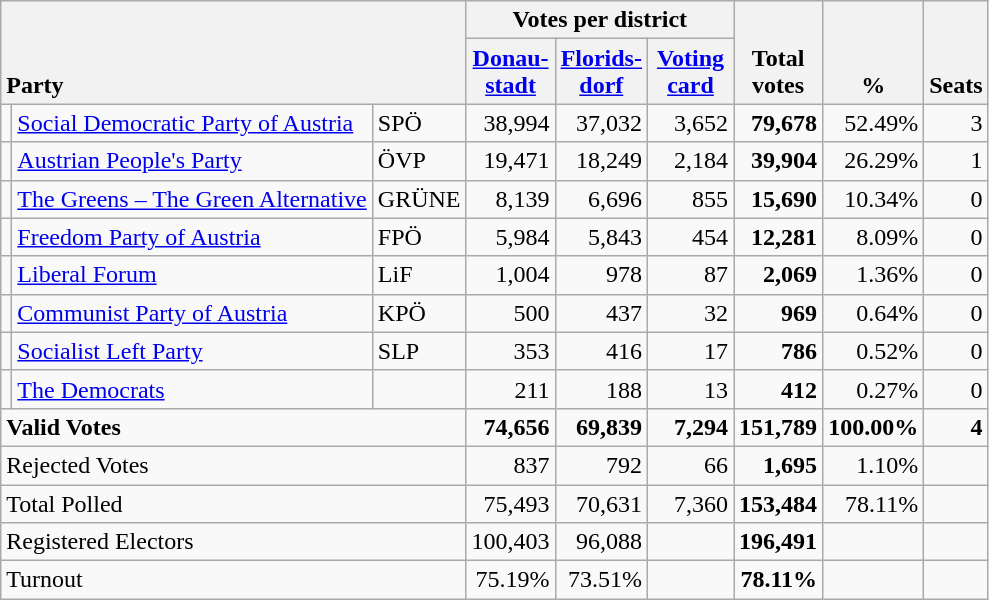<table class="wikitable" border="1" style="text-align:right;">
<tr>
<th style="text-align:left;" valign=bottom rowspan=2 colspan=3>Party</th>
<th colspan=3>Votes per district</th>
<th align=center valign=bottom rowspan=2 width="50">Total<br>votes</th>
<th align=center valign=bottom rowspan=2 width="50">%</th>
<th align=center valign=bottom rowspan=2>Seats</th>
</tr>
<tr>
<th align=center valign=bottom width="50"><a href='#'>Donau-<br>stadt</a></th>
<th align=center valign=bottom width="50"><a href='#'>Florids-<br>dorf</a></th>
<th align=center valign=bottom width="50"><a href='#'>Voting<br>card</a></th>
</tr>
<tr>
<td></td>
<td align=left><a href='#'>Social Democratic Party of Austria</a></td>
<td align=left>SPÖ</td>
<td>38,994</td>
<td>37,032</td>
<td>3,652</td>
<td><strong>79,678</strong></td>
<td>52.49%</td>
<td>3</td>
</tr>
<tr>
<td></td>
<td align=left><a href='#'>Austrian People's Party</a></td>
<td align=left>ÖVP</td>
<td>19,471</td>
<td>18,249</td>
<td>2,184</td>
<td><strong>39,904</strong></td>
<td>26.29%</td>
<td>1</td>
</tr>
<tr>
<td></td>
<td align=left style="white-space: nowrap;"><a href='#'>The Greens – The Green Alternative</a></td>
<td align=left>GRÜNE</td>
<td>8,139</td>
<td>6,696</td>
<td>855</td>
<td><strong>15,690</strong></td>
<td>10.34%</td>
<td>0</td>
</tr>
<tr>
<td></td>
<td align=left><a href='#'>Freedom Party of Austria</a></td>
<td align=left>FPÖ</td>
<td>5,984</td>
<td>5,843</td>
<td>454</td>
<td><strong>12,281</strong></td>
<td>8.09%</td>
<td>0</td>
</tr>
<tr>
<td></td>
<td align=left><a href='#'>Liberal Forum</a></td>
<td align=left>LiF</td>
<td>1,004</td>
<td>978</td>
<td>87</td>
<td><strong>2,069</strong></td>
<td>1.36%</td>
<td>0</td>
</tr>
<tr>
<td></td>
<td align=left><a href='#'>Communist Party of Austria</a></td>
<td align=left>KPÖ</td>
<td>500</td>
<td>437</td>
<td>32</td>
<td><strong>969</strong></td>
<td>0.64%</td>
<td>0</td>
</tr>
<tr>
<td></td>
<td align=left><a href='#'>Socialist Left Party</a></td>
<td align=left>SLP</td>
<td>353</td>
<td>416</td>
<td>17</td>
<td><strong>786</strong></td>
<td>0.52%</td>
<td>0</td>
</tr>
<tr>
<td></td>
<td align=left><a href='#'>The Democrats</a></td>
<td align=left></td>
<td>211</td>
<td>188</td>
<td>13</td>
<td><strong>412</strong></td>
<td>0.27%</td>
<td>0</td>
</tr>
<tr style="font-weight:bold">
<td align=left colspan=3>Valid Votes</td>
<td>74,656</td>
<td>69,839</td>
<td>7,294</td>
<td>151,789</td>
<td>100.00%</td>
<td>4</td>
</tr>
<tr>
<td align=left colspan=3>Rejected Votes</td>
<td>837</td>
<td>792</td>
<td>66</td>
<td><strong>1,695</strong></td>
<td>1.10%</td>
<td></td>
</tr>
<tr>
<td align=left colspan=3>Total Polled</td>
<td>75,493</td>
<td>70,631</td>
<td>7,360</td>
<td><strong>153,484</strong></td>
<td>78.11%</td>
<td></td>
</tr>
<tr>
<td align=left colspan=3>Registered Electors</td>
<td>100,403</td>
<td>96,088</td>
<td></td>
<td><strong>196,491</strong></td>
<td></td>
<td></td>
</tr>
<tr>
<td align=left colspan=3>Turnout</td>
<td>75.19%</td>
<td>73.51%</td>
<td></td>
<td><strong>78.11%</strong></td>
<td></td>
<td></td>
</tr>
</table>
